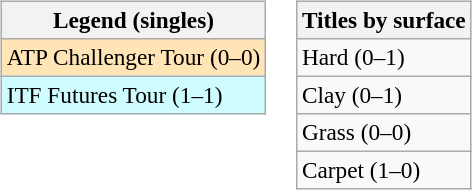<table>
<tr valign=top>
<td><br><table class=wikitable style=font-size:97%>
<tr>
<th>Legend (singles)</th>
</tr>
<tr bgcolor=moccasin>
<td>ATP Challenger Tour (0–0)</td>
</tr>
<tr bgcolor=#cffcff>
<td>ITF Futures Tour (1–1)</td>
</tr>
</table>
</td>
<td><br><table class=wikitable style=font-size:97%>
<tr>
<th>Titles by surface</th>
</tr>
<tr>
<td>Hard (0–1)</td>
</tr>
<tr>
<td>Clay (0–1)</td>
</tr>
<tr>
<td>Grass (0–0)</td>
</tr>
<tr>
<td>Carpet (1–0)</td>
</tr>
</table>
</td>
</tr>
</table>
